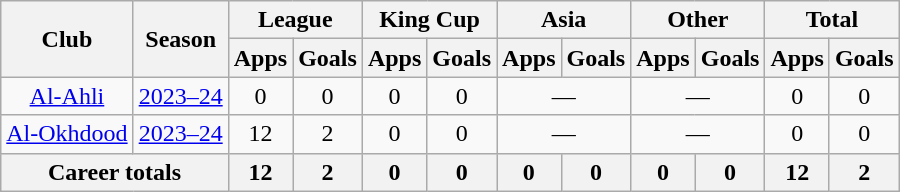<table class="wikitable" style="text-align: center">
<tr>
<th rowspan=2>Club</th>
<th rowspan=2>Season</th>
<th colspan=2>League</th>
<th colspan=2>King Cup</th>
<th colspan=2>Asia</th>
<th colspan=2>Other</th>
<th colspan=2>Total</th>
</tr>
<tr>
<th>Apps</th>
<th>Goals</th>
<th>Apps</th>
<th>Goals</th>
<th>Apps</th>
<th>Goals</th>
<th>Apps</th>
<th>Goals</th>
<th>Apps</th>
<th>Goals</th>
</tr>
<tr>
<td rowspan=1><a href='#'>Al-Ahli</a></td>
<td><a href='#'>2023–24</a></td>
<td>0</td>
<td>0</td>
<td>0</td>
<td>0</td>
<td colspan=2>—</td>
<td colspan=2>—</td>
<td>0</td>
<td>0</td>
</tr>
<tr>
<td rowspan=1><a href='#'>Al-Okhdood</a></td>
<td><a href='#'>2023–24</a></td>
<td>12</td>
<td>2</td>
<td>0</td>
<td>0</td>
<td colspan=2>—</td>
<td colspan=2>—</td>
<td>0</td>
<td>0</td>
</tr>
<tr>
<th colspan=2>Career totals</th>
<th>12</th>
<th>2</th>
<th>0</th>
<th>0</th>
<th>0</th>
<th>0</th>
<th>0</th>
<th>0</th>
<th>12</th>
<th>2</th>
</tr>
</table>
